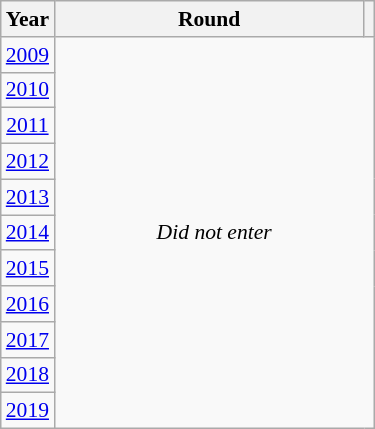<table class="wikitable" style="text-align: center; font-size:90%">
<tr>
<th>Year</th>
<th style="width:200px">Round</th>
<th></th>
</tr>
<tr>
<td><a href='#'>2009</a></td>
<td colspan="2" rowspan="11"><em>Did not enter</em></td>
</tr>
<tr>
<td><a href='#'>2010</a></td>
</tr>
<tr>
<td><a href='#'>2011</a></td>
</tr>
<tr>
<td><a href='#'>2012</a></td>
</tr>
<tr>
<td><a href='#'>2013</a></td>
</tr>
<tr>
<td><a href='#'>2014</a></td>
</tr>
<tr>
<td><a href='#'>2015</a></td>
</tr>
<tr>
<td><a href='#'>2016</a></td>
</tr>
<tr>
<td><a href='#'>2017</a></td>
</tr>
<tr>
<td><a href='#'>2018</a></td>
</tr>
<tr>
<td><a href='#'>2019</a></td>
</tr>
</table>
